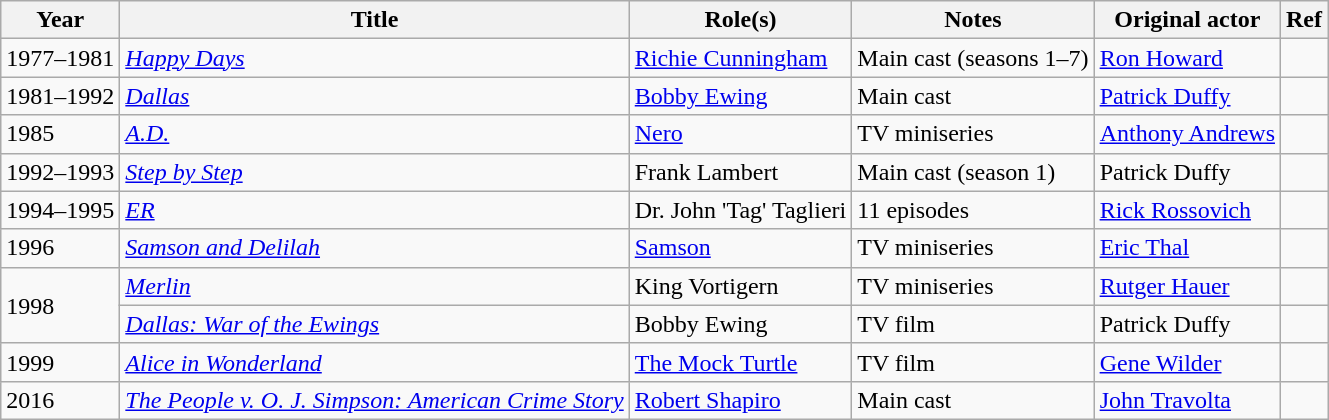<table class="wikitable plainrowheaders sortable">
<tr>
<th scope="col">Year</th>
<th scope="col">Title</th>
<th scope="col">Role(s)</th>
<th scope="col">Notes</th>
<th scope="col">Original actor</th>
<th scope="col" class="unsortable">Ref</th>
</tr>
<tr>
<td>1977–1981</td>
<td><em><a href='#'>Happy Days</a></em></td>
<td><a href='#'>Richie Cunningham</a></td>
<td>Main cast (seasons 1–7)</td>
<td><a href='#'>Ron Howard</a></td>
<td></td>
</tr>
<tr>
<td>1981–1992</td>
<td><em><a href='#'>Dallas</a></em></td>
<td><a href='#'>Bobby Ewing</a></td>
<td>Main cast</td>
<td><a href='#'>Patrick Duffy</a></td>
<td></td>
</tr>
<tr>
<td>1985</td>
<td><em><a href='#'>A.D.</a></em></td>
<td><a href='#'>Nero</a></td>
<td>TV miniseries</td>
<td><a href='#'>Anthony Andrews</a></td>
<td></td>
</tr>
<tr>
<td>1992–1993</td>
<td><em><a href='#'>Step by Step</a></em></td>
<td>Frank Lambert</td>
<td>Main cast (season 1)</td>
<td>Patrick Duffy</td>
<td></td>
</tr>
<tr>
<td>1994–1995</td>
<td><em><a href='#'>ER</a></em></td>
<td>Dr. John 'Tag' Taglieri</td>
<td>11 episodes</td>
<td><a href='#'>Rick Rossovich</a></td>
<td></td>
</tr>
<tr>
<td>1996</td>
<td><em><a href='#'>Samson and Delilah</a></em></td>
<td><a href='#'>Samson</a></td>
<td>TV miniseries</td>
<td><a href='#'>Eric Thal</a></td>
<td></td>
</tr>
<tr>
<td rowspan=2>1998</td>
<td><em><a href='#'>Merlin</a></em></td>
<td>King Vortigern</td>
<td>TV miniseries</td>
<td><a href='#'>Rutger Hauer</a></td>
<td></td>
</tr>
<tr>
<td><em><a href='#'>Dallas: War of the Ewings</a></em></td>
<td>Bobby Ewing</td>
<td>TV film</td>
<td>Patrick Duffy</td>
<td></td>
</tr>
<tr>
<td>1999</td>
<td><em><a href='#'>Alice in Wonderland</a></em></td>
<td><a href='#'>The Mock Turtle</a></td>
<td>TV film</td>
<td><a href='#'>Gene Wilder</a></td>
<td></td>
</tr>
<tr>
<td>2016</td>
<td><em><a href='#'>The People v. O. J. Simpson: American Crime Story</a></em></td>
<td><a href='#'>Robert Shapiro</a></td>
<td>Main cast</td>
<td><a href='#'>John Travolta</a></td>
<td></td>
</tr>
</table>
